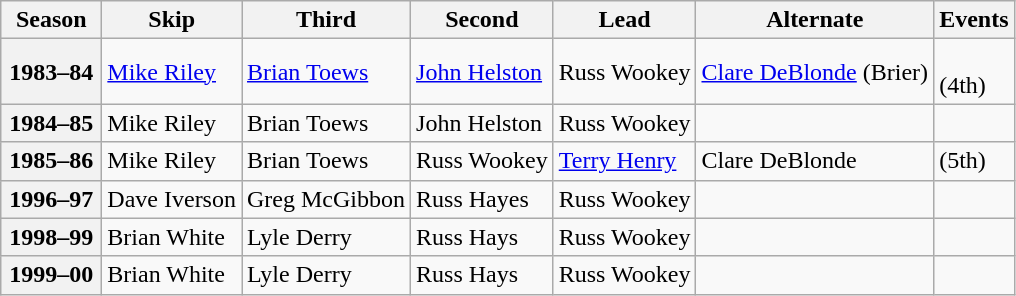<table class="wikitable">
<tr>
<th scope="col" width=60>Season</th>
<th scope="col">Skip</th>
<th scope="col">Third</th>
<th scope="col">Second</th>
<th scope="col">Lead</th>
<th scope="col">Alternate</th>
<th scope="col">Events</th>
</tr>
<tr>
<th scope="row">1983–84</th>
<td><a href='#'>Mike Riley</a></td>
<td><a href='#'>Brian Toews</a></td>
<td><a href='#'>John Helston</a></td>
<td>Russ Wookey</td>
<td><a href='#'>Clare DeBlonde</a> (Brier)</td>
<td> <br> (4th)</td>
</tr>
<tr>
<th scope="row">1984–85</th>
<td>Mike Riley</td>
<td>Brian Toews</td>
<td>John Helston</td>
<td>Russ Wookey</td>
<td></td>
<td></td>
</tr>
<tr>
<th scope="row">1985–86</th>
<td>Mike Riley</td>
<td>Brian Toews</td>
<td>Russ Wookey</td>
<td><a href='#'>Terry Henry</a></td>
<td>Clare DeBlonde</td>
<td> (5th)</td>
</tr>
<tr>
<th scope="row">1996–97</th>
<td>Dave Iverson</td>
<td>Greg McGibbon</td>
<td>Russ Hayes</td>
<td>Russ Wookey</td>
<td></td>
<td></td>
</tr>
<tr>
<th scope="row">1998–99</th>
<td>Brian White</td>
<td>Lyle Derry</td>
<td>Russ Hays</td>
<td>Russ Wookey</td>
<td></td>
<td></td>
</tr>
<tr>
<th scope="row">1999–00</th>
<td>Brian White</td>
<td>Lyle Derry</td>
<td>Russ Hays</td>
<td>Russ Wookey</td>
<td></td>
<td></td>
</tr>
</table>
